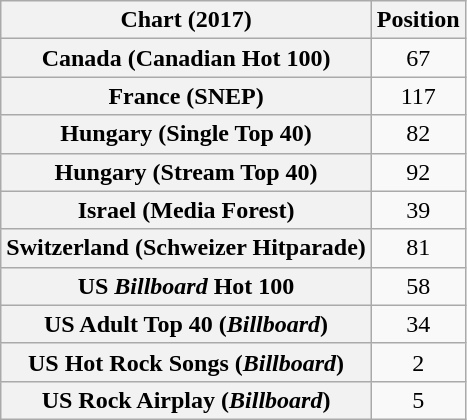<table class="wikitable sortable plainrowheaders" style="text-align:center;">
<tr>
<th>Chart (2017)</th>
<th>Position</th>
</tr>
<tr>
<th scope="row">Canada (Canadian Hot 100)</th>
<td>67</td>
</tr>
<tr>
<th scope="row">France (SNEP)</th>
<td>117</td>
</tr>
<tr>
<th scope="row">Hungary (Single Top 40)</th>
<td>82</td>
</tr>
<tr>
<th scope="row">Hungary (Stream Top 40)</th>
<td>92</td>
</tr>
<tr>
<th scope="row">Israel (Media Forest)</th>
<td>39</td>
</tr>
<tr>
<th scope="row">Switzerland (Schweizer Hitparade)</th>
<td>81</td>
</tr>
<tr>
<th scope="row">US <em>Billboard</em> Hot 100</th>
<td>58</td>
</tr>
<tr>
<th scope="row">US Adult Top 40 (<em>Billboard</em>)</th>
<td>34</td>
</tr>
<tr>
<th scope="row">US Hot Rock Songs (<em>Billboard</em>)</th>
<td>2</td>
</tr>
<tr>
<th scope="row">US Rock Airplay (<em>Billboard</em>)</th>
<td>5</td>
</tr>
</table>
